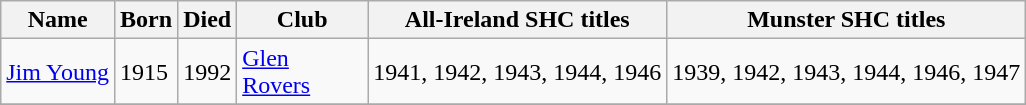<table align=top class="wikitable">
<tr>
<th>Name</th>
<th>Born</th>
<th>Died</th>
<th width=80>Club</th>
<th colspan=1>All-Ireland SHC titles</th>
<th colspan=1>Munster SHC titles</th>
</tr>
<tr>
<td><a href='#'>Jim Young</a></td>
<td>1915</td>
<td>1992</td>
<td><a href='#'>Glen Rovers</a></td>
<td>1941, 1942, 1943, 1944, 1946</td>
<td>1939, 1942, 1943, 1944, 1946, 1947</td>
</tr>
<tr>
</tr>
</table>
